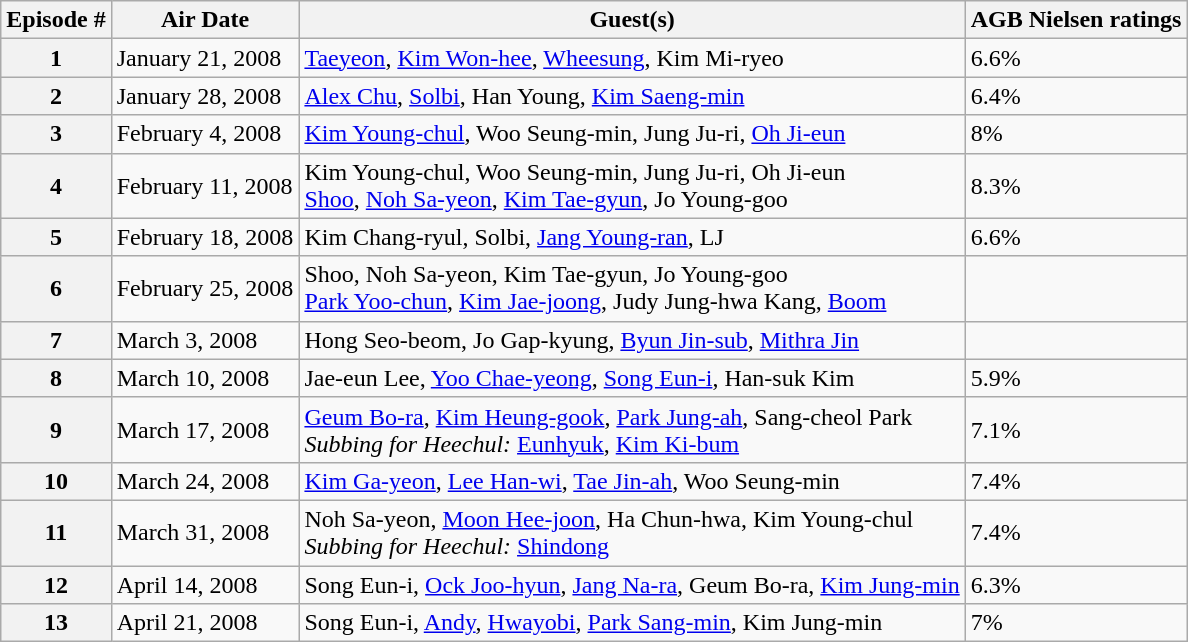<table class="wikitable">
<tr>
<th>Episode #</th>
<th>Air Date</th>
<th>Guest(s)</th>
<th>AGB Nielsen ratings</th>
</tr>
<tr>
<th>1</th>
<td>January 21, 2008</td>
<td><a href='#'>Taeyeon</a>, <a href='#'>Kim Won-hee</a>, <a href='#'>Wheesung</a>, Kim Mi-ryeo</td>
<td>6.6%</td>
</tr>
<tr>
<th>2</th>
<td>January 28, 2008</td>
<td><a href='#'>Alex Chu</a>, <a href='#'>Solbi</a>, Han Young, <a href='#'>Kim Saeng-min</a></td>
<td>6.4%</td>
</tr>
<tr>
<th>3</th>
<td>February 4, 2008</td>
<td><a href='#'>Kim Young-chul</a>, Woo Seung-min, Jung Ju-ri, <a href='#'>Oh Ji-eun</a></td>
<td>8%</td>
</tr>
<tr>
<th>4</th>
<td>February 11, 2008</td>
<td>Kim Young-chul, Woo Seung-min, Jung Ju-ri, Oh Ji-eun<br><a href='#'>Shoo</a>, <a href='#'>Noh Sa-yeon</a>, <a href='#'>Kim Tae-gyun</a>, Jo Young-goo</td>
<td>8.3%</td>
</tr>
<tr>
<th>5</th>
<td>February 18, 2008</td>
<td>Kim Chang-ryul, Solbi, <a href='#'>Jang Young-ran</a>, LJ</td>
<td>6.6%</td>
</tr>
<tr>
<th>6</th>
<td>February 25, 2008</td>
<td>Shoo, Noh Sa-yeon, Kim Tae-gyun, Jo Young-goo<br><a href='#'>Park Yoo-chun</a>, <a href='#'>Kim Jae-joong</a>, Judy Jung-hwa Kang, <a href='#'>Boom</a></td>
<td></td>
</tr>
<tr>
<th>7</th>
<td>March 3, 2008</td>
<td>Hong Seo-beom, Jo Gap-kyung, <a href='#'>Byun Jin-sub</a>, <a href='#'>Mithra Jin</a></td>
<td></td>
</tr>
<tr>
<th>8</th>
<td>March 10, 2008</td>
<td>Jae-eun Lee, <a href='#'>Yoo Chae-yeong</a>, <a href='#'>Song Eun-i</a>, Han-suk Kim</td>
<td>5.9%</td>
</tr>
<tr>
<th>9</th>
<td>March 17, 2008</td>
<td><a href='#'>Geum Bo-ra</a>, <a href='#'>Kim Heung-gook</a>, <a href='#'>Park Jung-ah</a>, Sang-cheol Park<br><em>Subbing for Heechul:</em> <a href='#'>Eunhyuk</a>, <a href='#'>Kim Ki-bum</a></td>
<td>7.1%</td>
</tr>
<tr>
<th>10</th>
<td>March 24, 2008</td>
<td><a href='#'>Kim Ga-yeon</a>, <a href='#'>Lee Han-wi</a>, <a href='#'>Tae Jin-ah</a>, Woo Seung-min</td>
<td>7.4%</td>
</tr>
<tr>
<th>11</th>
<td>March 31, 2008</td>
<td>Noh Sa-yeon, <a href='#'>Moon Hee-joon</a>, Ha Chun-hwa, Kim Young-chul<br><em>Subbing for Heechul:</em> <a href='#'>Shindong</a></td>
<td>7.4%</td>
</tr>
<tr>
<th>12</th>
<td>April 14, 2008</td>
<td>Song Eun-i, <a href='#'>Ock Joo-hyun</a>, <a href='#'>Jang Na-ra</a>, Geum Bo-ra, <a href='#'>Kim Jung-min</a></td>
<td>6.3%</td>
</tr>
<tr>
<th>13</th>
<td>April 21, 2008</td>
<td>Song Eun-i, <a href='#'>Andy</a>, <a href='#'>Hwayobi</a>, <a href='#'>Park Sang-min</a>, Kim Jung-min</td>
<td>7%</td>
</tr>
</table>
